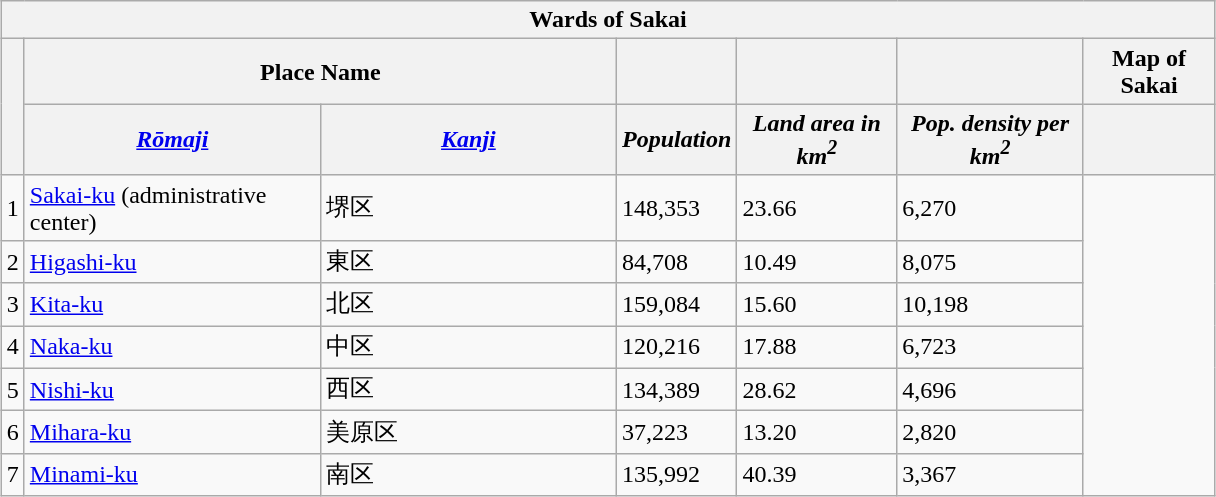<table class="wikitable" style="margin-left: auto; margin-right: auto;" width="810px">
<tr>
<th colspan="8">Wards of Sakai</th>
</tr>
<tr>
<th rowspan="2"></th>
<th colspan="2">Place Name</th>
<th></th>
<th></th>
<th></th>
<th>Map of Sakai</th>
</tr>
<tr>
<th style="width: 190px;"><em><a href='#'>Rōmaji</a></em></th>
<th style="width: 190px;"><em><a href='#'>Kanji</a></em></th>
<th><em>Population</em></th>
<th><em>Land area in km<sup>2</sup></em></th>
<th><em>Pop. density per km<sup>2</sup></em></th>
<th></th>
</tr>
<tr>
<td style="text-align: center;" "width: 20px;">1</td>
<td><a href='#'>Sakai-ku</a> (administrative center)</td>
<td>堺区</td>
<td>148,353</td>
<td>23.66</td>
<td>6,270</td>
<td rowspan="16"></td>
</tr>
<tr>
<td style="text-align: center;">2</td>
<td><a href='#'>Higashi-ku</a></td>
<td>東区</td>
<td>84,708</td>
<td>10.49</td>
<td>8,075</td>
</tr>
<tr>
<td style="text-align: center;">3</td>
<td><a href='#'>Kita-ku</a></td>
<td>北区</td>
<td>159,084</td>
<td>15.60</td>
<td>10,198</td>
</tr>
<tr>
<td style="text-align: center;">4</td>
<td><a href='#'>Naka-ku</a></td>
<td>中区</td>
<td>120,216</td>
<td>17.88</td>
<td>6,723</td>
</tr>
<tr>
<td style="text-align: center;">5</td>
<td><a href='#'>Nishi-ku</a></td>
<td>西区</td>
<td>134,389</td>
<td>28.62</td>
<td>4,696</td>
</tr>
<tr>
<td style="text-align: center;">6</td>
<td><a href='#'>Mihara-ku</a></td>
<td>美原区</td>
<td>37,223</td>
<td>13.20</td>
<td>2,820</td>
</tr>
<tr>
<td style="text-align: center;">7</td>
<td><a href='#'>Minami-ku</a></td>
<td>南区</td>
<td>135,992</td>
<td>40.39</td>
<td>3,367</td>
</tr>
</table>
